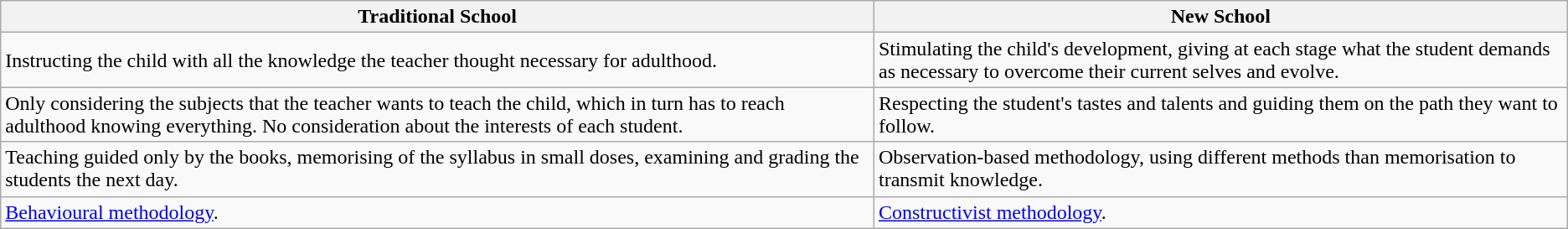<table class="wikitable">
<tr>
<th>Traditional School</th>
<th>New School</th>
</tr>
<tr>
<td>Instructing the child with all the knowledge the teacher thought necessary for adulthood.</td>
<td>Stimulating the child's development, giving at each stage what the student demands as necessary to overcome their current selves and evolve.</td>
</tr>
<tr>
<td>Only considering the subjects that the teacher wants to teach the child, which in turn has to reach adulthood knowing everything. No consideration about the interests of each student.</td>
<td>Respecting the student's tastes and talents and guiding them on the path they want to follow.</td>
</tr>
<tr>
<td>Teaching guided only by the books, memorising of the syllabus in small doses, examining and grading the students the next day.</td>
<td>Observation-based methodology, using different methods than memorisation to transmit knowledge.</td>
</tr>
<tr>
<td><a href='#'>Behavioural methodology</a>.</td>
<td><a href='#'>Constructivist methodology</a>.</td>
</tr>
</table>
